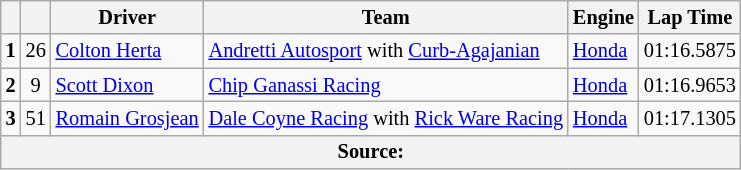<table class="wikitable" style="font-size:85%;">
<tr>
<th></th>
<th></th>
<th>Driver</th>
<th>Team</th>
<th>Engine</th>
<th>Lap Time</th>
</tr>
<tr>
<td style="text-align:center;"><strong>1</strong></td>
<td style="text-align:center;">26</td>
<td> <a href='#'>Colton Herta</a></td>
<td><a href='#'>Andretti Autosport</a> with <a href='#'>Curb-Agajanian</a></td>
<td><a href='#'>Honda</a></td>
<td>01:16.5875</td>
</tr>
<tr>
<td style="text-align:center;"><strong>2</strong></td>
<td style="text-align:center;">9</td>
<td> <a href='#'>Scott Dixon</a></td>
<td><a href='#'>Chip Ganassi Racing</a></td>
<td><a href='#'>Honda</a></td>
<td>01:16.9653</td>
</tr>
<tr>
<td style="text-align:center;"><strong>3</strong></td>
<td style="text-align:center;">51</td>
<td> <a href='#'>Romain Grosjean</a> <strong></strong></td>
<td><a href='#'>Dale Coyne Racing</a> with <a href='#'>Rick Ware Racing</a></td>
<td><a href='#'>Honda</a></td>
<td>01:17.1305</td>
</tr>
<tr>
<th colspan="6">Source:</th>
</tr>
</table>
